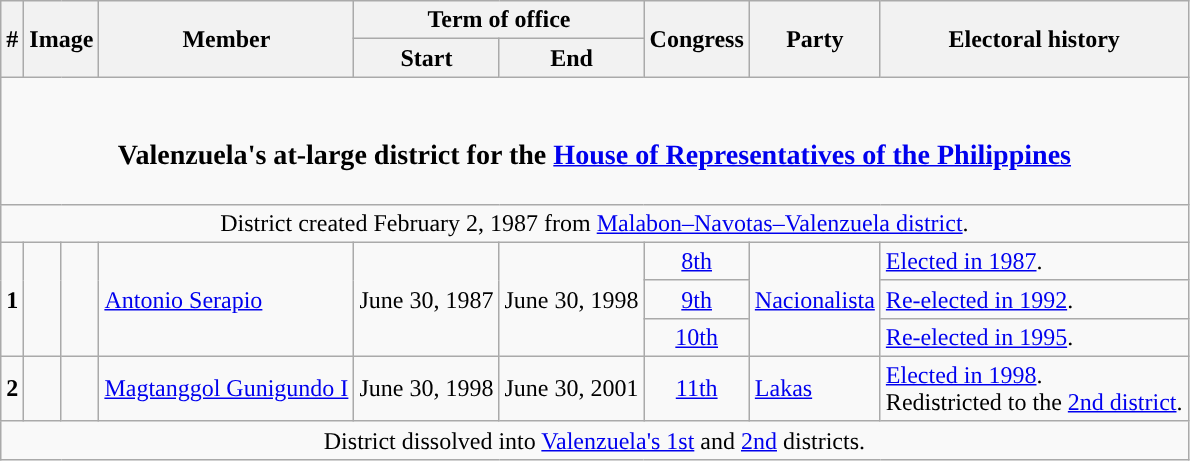<table class=wikitable>
<tr>
<th rowspan="2">#</th>
<th rowspan="2" colspan=2>Image</th>
<th rowspan="2">Member</th>
<th colspan=2>Term of office</th>
<th rowspan="2">Congress</th>
<th rowspan="2">Party</th>
<th rowspan="2">Electoral history</th>
</tr>
<tr>
<th>Start</th>
<th>End</th>
</tr>
<tr>
<td colspan="9" style="text-align:center;"><br><h3>Valenzuela's at-large district for the <a href='#'>House of Representatives of the Philippines</a></h3></td>
</tr>
<tr>
<td colspan="9" style="text-align:center;">District created February 2, 1987 from <a href='#'>Malabon–Navotas–Valenzuela district</a>.</td>
</tr>
<tr>
<td rowspan="3" style="text-align:center;"><strong>1</strong></td>
<td rowspan="3" style="color:inherit;background:"></td>
<td rowspan="3"></td>
<td rowspan="3"><a href='#'>Antonio Serapio</a></td>
<td rowspan="3">June 30, 1987</td>
<td rowspan="3">June 30, 1998</td>
<td style="text-align:center;"><a href='#'>8th</a></td>
<td rowspan="3"><a href='#'>Nacionalista</a></td>
<td><a href='#'>Elected in 1987</a>.</td>
</tr>
<tr>
<td style="text-align:center;"><a href='#'>9th</a></td>
<td><a href='#'>Re-elected in 1992</a>.</td>
</tr>
<tr>
<td style="text-align:center;"><a href='#'>10th</a></td>
<td><a href='#'>Re-elected in 1995</a>.</td>
</tr>
<tr>
<td style="text-align:center;"><strong>2</strong></td>
<td style="color:inherit;background:"></td>
<td></td>
<td><a href='#'>Magtanggol Gunigundo I</a></td>
<td>June 30, 1998</td>
<td>June 30, 2001</td>
<td style="text-align:center;"><a href='#'>11th</a></td>
<td><a href='#'>Lakas</a></td>
<td><a href='#'>Elected in 1998</a>.<br>Redistricted to the <a href='#'>2nd district</a>.</td>
</tr>
<tr>
<td colspan="9" style="text-align:center;">District dissolved into <a href='#'>Valenzuela's 1st</a> and <a href='#'>2nd</a> districts.</td>
</tr>
</table>
